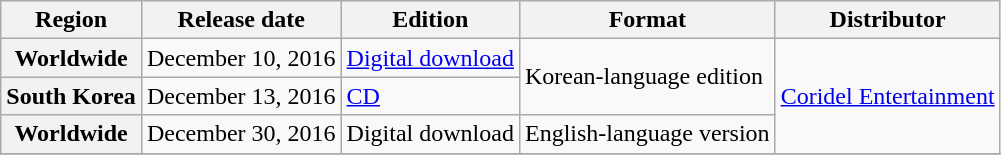<table class="wikitable plainrowheaders">
<tr>
<th>Region</th>
<th>Release date</th>
<th>Edition</th>
<th>Format</th>
<th>Distributor</th>
</tr>
<tr>
<th scope="row">Worldwide</th>
<td>December 10, 2016</td>
<td><a href='#'>Digital download</a></td>
<td rowspan="2">Korean-language edition</td>
<td rowspan="3"><a href='#'>Coridel Entertainment</a></td>
</tr>
<tr>
<th scope="row">South Korea</th>
<td>December 13, 2016</td>
<td><a href='#'>CD</a></td>
</tr>
<tr>
<th scope="row">Worldwide</th>
<td>December 30, 2016</td>
<td>Digital download</td>
<td>English-language version</td>
</tr>
<tr>
</tr>
</table>
